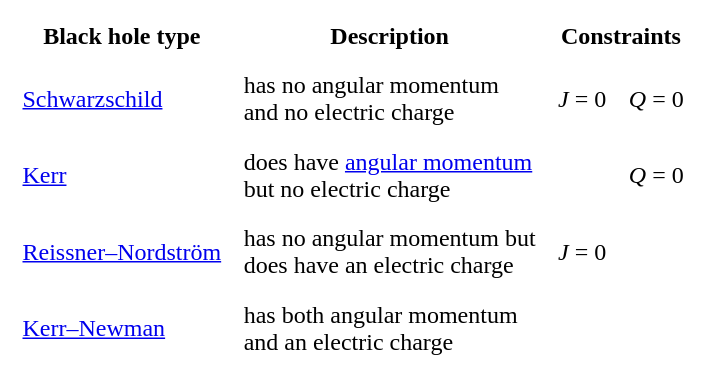<table style="border-spacing: 13px; border: 1px solid white;">
<tr>
<th>Black hole type</th>
<th>Description</th>
<th colspan="2">Constraints</th>
</tr>
<tr>
<td><a href='#'>Schwarzschild</a></td>
<td>has no angular momentum<br>and no electric charge</td>
<td><em>J</em> = 0</td>
<td><em>Q</em> = 0</td>
</tr>
<tr>
<td><a href='#'>Kerr</a></td>
<td>does have <a href='#'>angular momentum</a><br>but no electric charge</td>
<td> </td>
<td><em>Q</em> = 0</td>
</tr>
<tr>
<td><a href='#'>Reissner–Nordström</a></td>
<td>has no angular momentum but<br>does have an electric charge</td>
<td><em>J</em> = 0</td>
<td> </td>
</tr>
<tr>
<td><a href='#'>Kerr–Newman</a></td>
<td>has both angular momentum<br>and an electric charge</td>
<td> </td>
<td> </td>
</tr>
</table>
